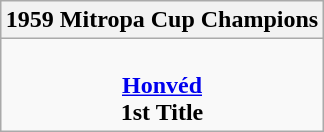<table class=wikitable style="text-align:center; margin:auto">
<tr>
<th>1959 Mitropa Cup Champions</th>
</tr>
<tr>
<td> <br> <strong><a href='#'>Honvéd</a></strong> <br> <strong>1st Title</strong></td>
</tr>
</table>
